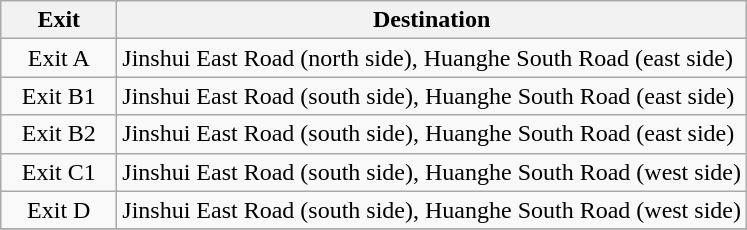<table class=wikitable>
<tr>
<th style="width:70px" colspan=2>Exit</th>
<th>Destination</th>
</tr>
<tr>
<td align=center colspan=2>Exit A</td>
<td>Jinshui East Road (north side), Huanghe South Road (east side)</td>
</tr>
<tr>
<td align=center colspan=2>Exit B1</td>
<td>Jinshui East Road (south side), Huanghe South Road (east side)</td>
</tr>
<tr>
<td align=center colspan=2>Exit B2</td>
<td>Jinshui East Road (south side), Huanghe South Road (east side)</td>
</tr>
<tr>
<td align=center colspan=2>Exit C1</td>
<td>Jinshui East Road (south side), Huanghe South Road (west side)</td>
</tr>
<tr>
<td align=center colspan=2>Exit D</td>
<td>Jinshui East Road (south side), Huanghe South Road (west side)</td>
</tr>
<tr>
</tr>
</table>
